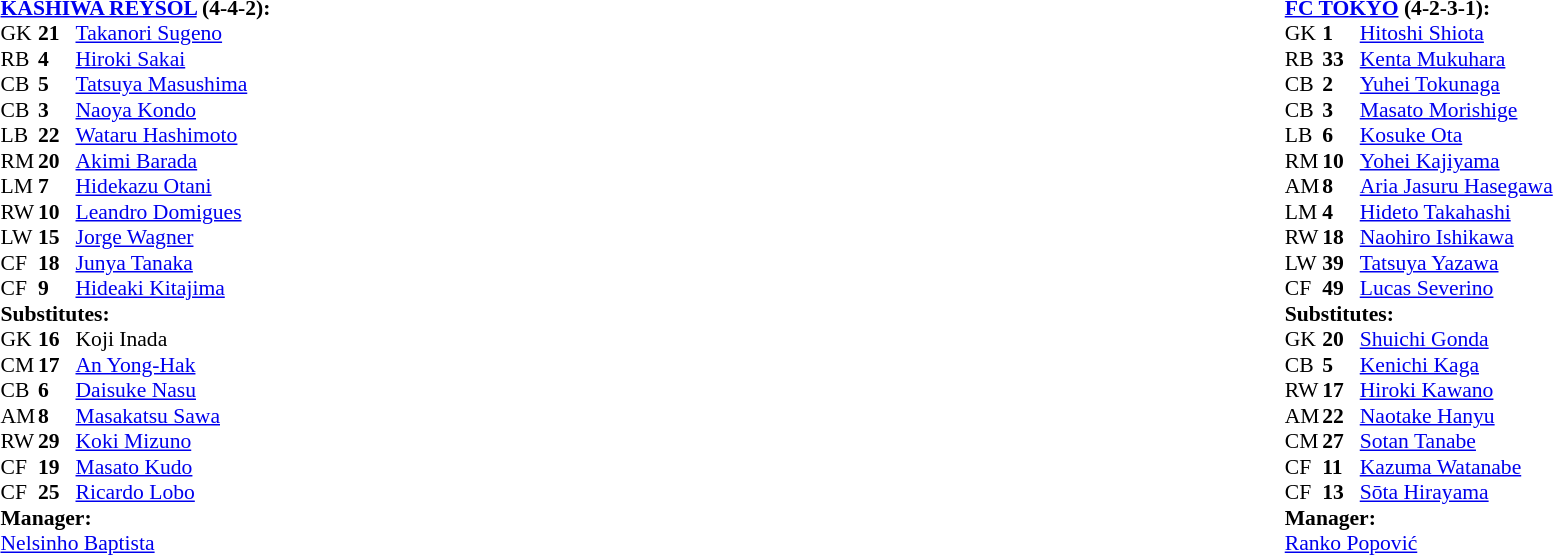<table width="100%">
<tr>
<td valign="top" width="50%"><br><table style="font-size: 90%" cellspacing="0" cellpadding="0">
<tr>
<td colspan="4"><br><strong><a href='#'>KASHIWA REYSOL</a> (4-4-2):</strong></td>
</tr>
<tr>
<th width=25></th>
<th width=25></th>
</tr>
<tr>
<td>GK</td>
<td><strong>21</strong></td>
<td> <a href='#'>Takanori Sugeno</a></td>
<td></td>
<td></td>
</tr>
<tr>
<td>RB</td>
<td><strong>4</strong></td>
<td> <a href='#'>Hiroki Sakai</a></td>
<td></td>
<td></td>
</tr>
<tr>
<td>CB</td>
<td><strong>5</strong></td>
<td> <a href='#'>Tatsuya Masushima</a></td>
<td></td>
<td></td>
</tr>
<tr>
<td>CB</td>
<td><strong>3</strong></td>
<td> <a href='#'>Naoya Kondo</a></td>
<td></td>
<td></td>
</tr>
<tr>
<td>LB</td>
<td><strong>22</strong></td>
<td> <a href='#'>Wataru Hashimoto</a></td>
<td></td>
<td></td>
</tr>
<tr>
<td>RM</td>
<td><strong>20</strong></td>
<td>  <a href='#'>Akimi Barada</a></td>
<td></td>
<td></td>
</tr>
<tr>
<td>LM</td>
<td><strong>7</strong></td>
<td> <a href='#'>Hidekazu Otani</a></td>
<td></td>
<td></td>
<td></td>
</tr>
<tr>
<td>RW</td>
<td><strong>10</strong></td>
<td> <a href='#'>Leandro Domigues</a></td>
<td></td>
<td></td>
</tr>
<tr>
<td>LW</td>
<td><strong>15</strong></td>
<td> <a href='#'>Jorge Wagner</a></td>
<td></td>
<td></td>
</tr>
<tr>
<td>CF</td>
<td><strong>18</strong></td>
<td> <a href='#'>Junya Tanaka</a></td>
<td></td>
<td></td>
<td></td>
</tr>
<tr>
<td>CF</td>
<td><strong>9</strong></td>
<td> <a href='#'>Hideaki Kitajima</a></td>
<td></td>
<td></td>
<td></td>
</tr>
<tr>
<td colspan=3><strong>Substitutes:</strong></td>
</tr>
<tr>
<td>GK</td>
<td><strong>16</strong></td>
<td> Koji Inada</td>
<td></td>
<td></td>
</tr>
<tr>
<td>CM</td>
<td><strong>17</strong></td>
<td> <a href='#'>An Yong-Hak</a></td>
<td></td>
<td></td>
<td></td>
</tr>
<tr>
<td>CB</td>
<td><strong>6</strong></td>
<td> <a href='#'>Daisuke Nasu</a></td>
<td></td>
<td></td>
</tr>
<tr>
<td>AM</td>
<td><strong>8</strong></td>
<td> <a href='#'>Masakatsu Sawa</a></td>
<td></td>
<td></td>
<td></td>
</tr>
<tr>
<td>RW</td>
<td><strong>29</strong></td>
<td> <a href='#'>Koki Mizuno</a></td>
<td></td>
<td></td>
</tr>
<tr>
<td>CF</td>
<td><strong>19</strong></td>
<td> <a href='#'>Masato Kudo</a></td>
<td></td>
<td></td>
</tr>
<tr>
<td>CF</td>
<td><strong>25</strong></td>
<td> <a href='#'>Ricardo Lobo</a></td>
<td></td>
<td></td>
<td></td>
</tr>
<tr>
<td colspan=3><strong>Manager:</strong></td>
</tr>
<tr>
<td colspan="4"> <a href='#'>Nelsinho Baptista</a></td>
</tr>
</table>
</td>
<td valign="top"></td>
<td valign="top" width="50%"><br><table style="font-size: 90%" cellspacing="0" cellpadding="0" align=center>
<tr>
<td colspan="4"><br><strong><a href='#'>FC TOKYO</a> (4-2-3-1):</strong></td>
</tr>
<tr>
<th width=25></th>
<th width=25></th>
</tr>
<tr>
<td>GK</td>
<td><strong>1</strong></td>
<td> <a href='#'>Hitoshi Shiota</a></td>
<td></td>
<td></td>
</tr>
<tr>
<td>RB</td>
<td><strong>33</strong></td>
<td> <a href='#'>Kenta Mukuhara</a></td>
<td></td>
<td></td>
</tr>
<tr>
<td>CB</td>
<td><strong>2</strong></td>
<td> <a href='#'>Yuhei Tokunaga</a></td>
<td></td>
<td></td>
</tr>
<tr>
<td>CB</td>
<td><strong>3</strong></td>
<td> <a href='#'>Masato Morishige</a></td>
<td></td>
<td></td>
</tr>
<tr>
<td>LB</td>
<td><strong>6</strong></td>
<td> <a href='#'>Kosuke Ota</a></td>
<td></td>
<td></td>
</tr>
<tr>
<td>RM</td>
<td><strong>10</strong></td>
<td> <a href='#'>Yohei Kajiyama</a></td>
<td></td>
<td></td>
</tr>
<tr>
<td>AM</td>
<td><strong>8</strong></td>
<td> <a href='#'>Aria Jasuru Hasegawa</a></td>
<td></td>
<td></td>
</tr>
<tr>
<td>LM</td>
<td><strong>4</strong></td>
<td> <a href='#'>Hideto Takahashi</a></td>
<td></td>
<td></td>
<td></td>
</tr>
<tr>
<td>RW</td>
<td><strong>18</strong></td>
<td> <a href='#'>Naohiro Ishikawa</a></td>
<td></td>
<td></td>
<td></td>
</tr>
<tr>
<td>LW</td>
<td><strong>39</strong></td>
<td> <a href='#'>Tatsuya Yazawa</a></td>
<td></td>
<td></td>
<td></td>
</tr>
<tr>
<td>CF</td>
<td><strong>49</strong></td>
<td> <a href='#'>Lucas Severino</a></td>
<td></td>
<td></td>
</tr>
<tr>
<td colspan=3><strong>Substitutes:</strong></td>
</tr>
<tr>
<td>GK</td>
<td><strong>20</strong></td>
<td> <a href='#'>Shuichi Gonda</a></td>
<td></td>
<td></td>
</tr>
<tr>
<td>CB</td>
<td><strong>5</strong></td>
<td> <a href='#'>Kenichi Kaga</a></td>
<td></td>
<td></td>
</tr>
<tr>
<td>RW</td>
<td><strong>17</strong></td>
<td> <a href='#'>Hiroki Kawano</a></td>
<td></td>
<td></td>
<td></td>
</tr>
<tr>
<td>AM</td>
<td><strong>22</strong></td>
<td> <a href='#'>Naotake Hanyu</a></td>
<td></td>
<td></td>
<td></td>
</tr>
<tr>
<td>CM</td>
<td><strong>27</strong></td>
<td> <a href='#'>Sotan Tanabe</a></td>
<td></td>
<td></td>
</tr>
<tr>
<td>CF</td>
<td><strong>11</strong></td>
<td> <a href='#'>Kazuma Watanabe</a></td>
<td></td>
<td></td>
<td></td>
</tr>
<tr>
<td>CF</td>
<td><strong>13</strong></td>
<td> <a href='#'>Sōta Hirayama</a></td>
<td></td>
<td></td>
</tr>
<tr>
<td colspan=3><strong>Manager:</strong></td>
</tr>
<tr>
<td colspan="4"> <a href='#'>Ranko Popović</a></td>
</tr>
<tr>
</tr>
</table>
</td>
</tr>
</table>
